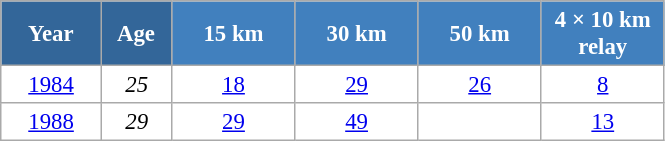<table class="wikitable" style="font-size:95%; text-align:center; border:grey solid 1px; border-collapse:collapse; background:#ffffff;">
<tr>
<th style="background-color:#369; color:white; width:60px;"> Year </th>
<th style="background-color:#369; color:white; width:40px;"> Age </th>
<th style="background-color:#4180be; color:white; width:75px;"> 15 km </th>
<th style="background-color:#4180be; color:white; width:75px;"> 30 km </th>
<th style="background-color:#4180be; color:white; width:75px;"> 50 km </th>
<th style="background-color:#4180be; color:white; width:75px;"> 4 × 10 km <br> relay </th>
</tr>
<tr>
<td><a href='#'>1984</a></td>
<td><em>25</em></td>
<td><a href='#'>18</a></td>
<td><a href='#'>29</a></td>
<td><a href='#'>26</a></td>
<td><a href='#'>8</a></td>
</tr>
<tr>
<td><a href='#'>1988</a></td>
<td><em>29</em></td>
<td><a href='#'>29</a></td>
<td><a href='#'>49</a></td>
<td><a href='#'></a></td>
<td><a href='#'>13</a></td>
</tr>
</table>
